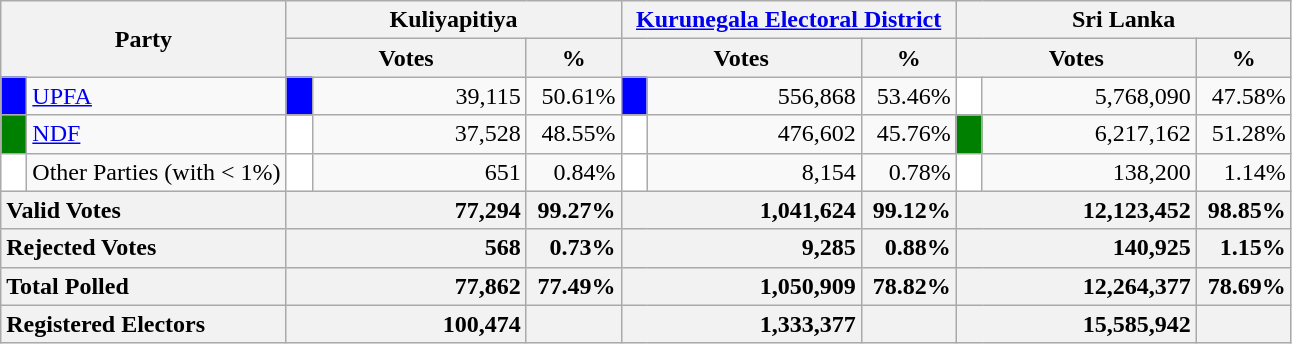<table class="wikitable">
<tr>
<th colspan="2" width="144px"rowspan="2">Party</th>
<th colspan="3" width="216px">Kuliyapitiya</th>
<th colspan="3" width="216px"><a href='#'>Kurunegala Electoral District</a></th>
<th colspan="3" width="216px">Sri Lanka</th>
</tr>
<tr>
<th colspan="2" width="144px">Votes</th>
<th>%</th>
<th colspan="2" width="144px">Votes</th>
<th>%</th>
<th colspan="2" width="144px">Votes</th>
<th>%</th>
</tr>
<tr>
<td style="background-color:blue;" width="10px"></td>
<td style="text-align:left;"><a href='#'>UPFA</a></td>
<td style="background-color:blue;" width="10px"></td>
<td style="text-align:right;">39,115</td>
<td style="text-align:right;">50.61%</td>
<td style="background-color:blue;" width="10px"></td>
<td style="text-align:right;">556,868</td>
<td style="text-align:right;">53.46%</td>
<td style="background-color:white;" width="10px"></td>
<td style="text-align:right;">5,768,090</td>
<td style="text-align:right;">47.58%</td>
</tr>
<tr>
<td style="background-color:green;" width="10px"></td>
<td style="text-align:left;"><a href='#'>NDF</a></td>
<td style="background-color:white;" width="10px"></td>
<td style="text-align:right;">37,528</td>
<td style="text-align:right;">48.55%</td>
<td style="background-color:white;" width="10px"></td>
<td style="text-align:right;">476,602</td>
<td style="text-align:right;">45.76%</td>
<td style="background-color:green;" width="10px"></td>
<td style="text-align:right;">6,217,162</td>
<td style="text-align:right;">51.28%</td>
</tr>
<tr>
<td style="background-color:white;" width="10px"></td>
<td style="text-align:left;">Other Parties (with < 1%)</td>
<td style="background-color:white;" width="10px"></td>
<td style="text-align:right;">651</td>
<td style="text-align:right;">0.84%</td>
<td style="background-color:white;" width="10px"></td>
<td style="text-align:right;">8,154</td>
<td style="text-align:right;">0.78%</td>
<td style="background-color:white;" width="10px"></td>
<td style="text-align:right;">138,200</td>
<td style="text-align:right;">1.14%</td>
</tr>
<tr>
<th colspan="2" width="144px"style="text-align:left;">Valid Votes</th>
<th style="text-align:right;"colspan="2" width="144px">77,294</th>
<th style="text-align:right;">99.27%</th>
<th style="text-align:right;"colspan="2" width="144px">1,041,624</th>
<th style="text-align:right;">99.12%</th>
<th style="text-align:right;"colspan="2" width="144px">12,123,452</th>
<th style="text-align:right;">98.85%</th>
</tr>
<tr>
<th colspan="2" width="144px"style="text-align:left;">Rejected Votes</th>
<th style="text-align:right;"colspan="2" width="144px">568</th>
<th style="text-align:right;">0.73%</th>
<th style="text-align:right;"colspan="2" width="144px">9,285</th>
<th style="text-align:right;">0.88%</th>
<th style="text-align:right;"colspan="2" width="144px">140,925</th>
<th style="text-align:right;">1.15%</th>
</tr>
<tr>
<th colspan="2" width="144px"style="text-align:left;">Total Polled</th>
<th style="text-align:right;"colspan="2" width="144px">77,862</th>
<th style="text-align:right;">77.49%</th>
<th style="text-align:right;"colspan="2" width="144px">1,050,909</th>
<th style="text-align:right;">78.82%</th>
<th style="text-align:right;"colspan="2" width="144px">12,264,377</th>
<th style="text-align:right;">78.69%</th>
</tr>
<tr>
<th colspan="2" width="144px"style="text-align:left;">Registered Electors</th>
<th style="text-align:right;"colspan="2" width="144px">100,474</th>
<th></th>
<th style="text-align:right;"colspan="2" width="144px">1,333,377</th>
<th></th>
<th style="text-align:right;"colspan="2" width="144px">15,585,942</th>
<th></th>
</tr>
</table>
